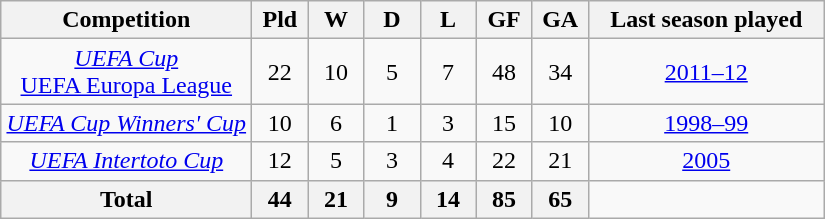<table class="wikitable" style="text-align: center;">
<tr>
<th style="width:160px;">Competition</th>
<th style="width:30px;">Pld</th>
<th style="width:30px;">W</th>
<th style="width:30px;">D</th>
<th style="width:30px;">L</th>
<th style="width:30px;">GF</th>
<th style="width:30px;">GA</th>
<th style="width:150px;">Last season played</th>
</tr>
<tr>
<td><a href='#'><em>UEFA Cup</em> <br> UEFA Europa League</a></td>
<td>22</td>
<td>10</td>
<td>5</td>
<td>7</td>
<td>48</td>
<td>34</td>
<td><a href='#'>2011–12</a></td>
</tr>
<tr>
<td><em><a href='#'>UEFA Cup Winners' Cup</a></em></td>
<td>10</td>
<td>6</td>
<td>1</td>
<td>3</td>
<td>15</td>
<td>10</td>
<td><a href='#'>1998–99</a></td>
</tr>
<tr>
<td><em><a href='#'>UEFA Intertoto Cup</a></em></td>
<td>12</td>
<td>5</td>
<td>3</td>
<td>4</td>
<td>22</td>
<td>21</td>
<td><a href='#'>2005</a></td>
</tr>
<tr>
<th>Total</th>
<th>44</th>
<th>21</th>
<th>9</th>
<th>14</th>
<th>85</th>
<th>65</th>
</tr>
</table>
